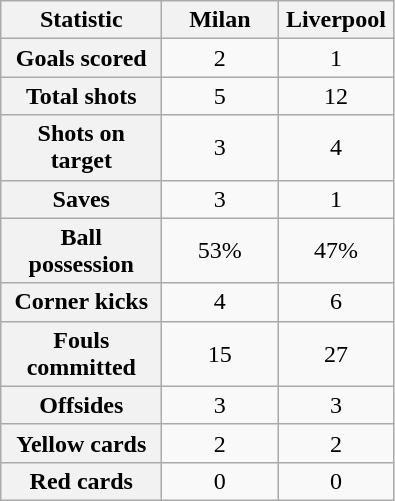<table class="wikitable plainrowheaders" style="text-align:center">
<tr>
<th scope="col" style="width:100px">Statistic</th>
<th scope="col" style="width:70px">Milan</th>
<th scope="col" style="width:70px">Liverpool</th>
</tr>
<tr>
<th scope=row>Goals scored</th>
<td>2</td>
<td>1</td>
</tr>
<tr>
<th scope=row>Total shots</th>
<td>5</td>
<td>12</td>
</tr>
<tr>
<th scope=row>Shots on target</th>
<td>3</td>
<td>4</td>
</tr>
<tr>
<th scope=row>Saves</th>
<td>3</td>
<td>1</td>
</tr>
<tr>
<th scope=row>Ball possession</th>
<td>53%</td>
<td>47%</td>
</tr>
<tr>
<th scope=row>Corner kicks</th>
<td>4</td>
<td>6</td>
</tr>
<tr>
<th scope=row>Fouls committed</th>
<td>15</td>
<td>27</td>
</tr>
<tr>
<th scope=row>Offsides</th>
<td>3</td>
<td>3</td>
</tr>
<tr>
<th scope=row>Yellow cards</th>
<td>2</td>
<td>2</td>
</tr>
<tr>
<th scope=row>Red cards</th>
<td>0</td>
<td>0</td>
</tr>
</table>
